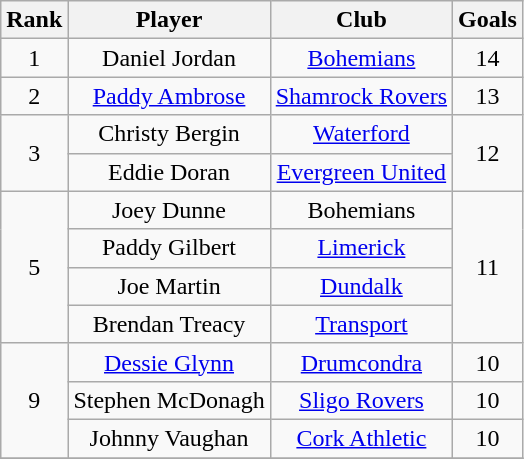<table class="wikitable" style="text-align:center">
<tr>
<th>Rank</th>
<th>Player</th>
<th>Club</th>
<th>Goals</th>
</tr>
<tr>
<td>1</td>
<td> Daniel Jordan</td>
<td><a href='#'>Bohemians</a></td>
<td>14</td>
</tr>
<tr>
<td>2</td>
<td> <a href='#'>Paddy Ambrose</a></td>
<td><a href='#'>Shamrock Rovers</a></td>
<td>13</td>
</tr>
<tr>
<td rowspan="2">3</td>
<td> Christy Bergin</td>
<td><a href='#'>Waterford</a></td>
<td rowspan="2">12</td>
</tr>
<tr>
<td> Eddie Doran</td>
<td><a href='#'>Evergreen United</a></td>
</tr>
<tr>
<td rowspan="4">5</td>
<td> Joey Dunne</td>
<td>Bohemians</td>
<td rowspan="4">11</td>
</tr>
<tr>
<td> Paddy Gilbert</td>
<td><a href='#'>Limerick</a></td>
</tr>
<tr>
<td> Joe Martin</td>
<td><a href='#'>Dundalk</a></td>
</tr>
<tr>
<td> Brendan Treacy</td>
<td><a href='#'>Transport</a></td>
</tr>
<tr>
<td rowspan="3">9</td>
<td> <a href='#'>Dessie Glynn</a></td>
<td><a href='#'>Drumcondra</a></td>
<td>10</td>
</tr>
<tr>
<td> Stephen McDonagh</td>
<td><a href='#'>Sligo Rovers</a></td>
<td>10</td>
</tr>
<tr>
<td> Johnny Vaughan</td>
<td><a href='#'>Cork Athletic</a></td>
<td>10</td>
</tr>
<tr>
</tr>
</table>
